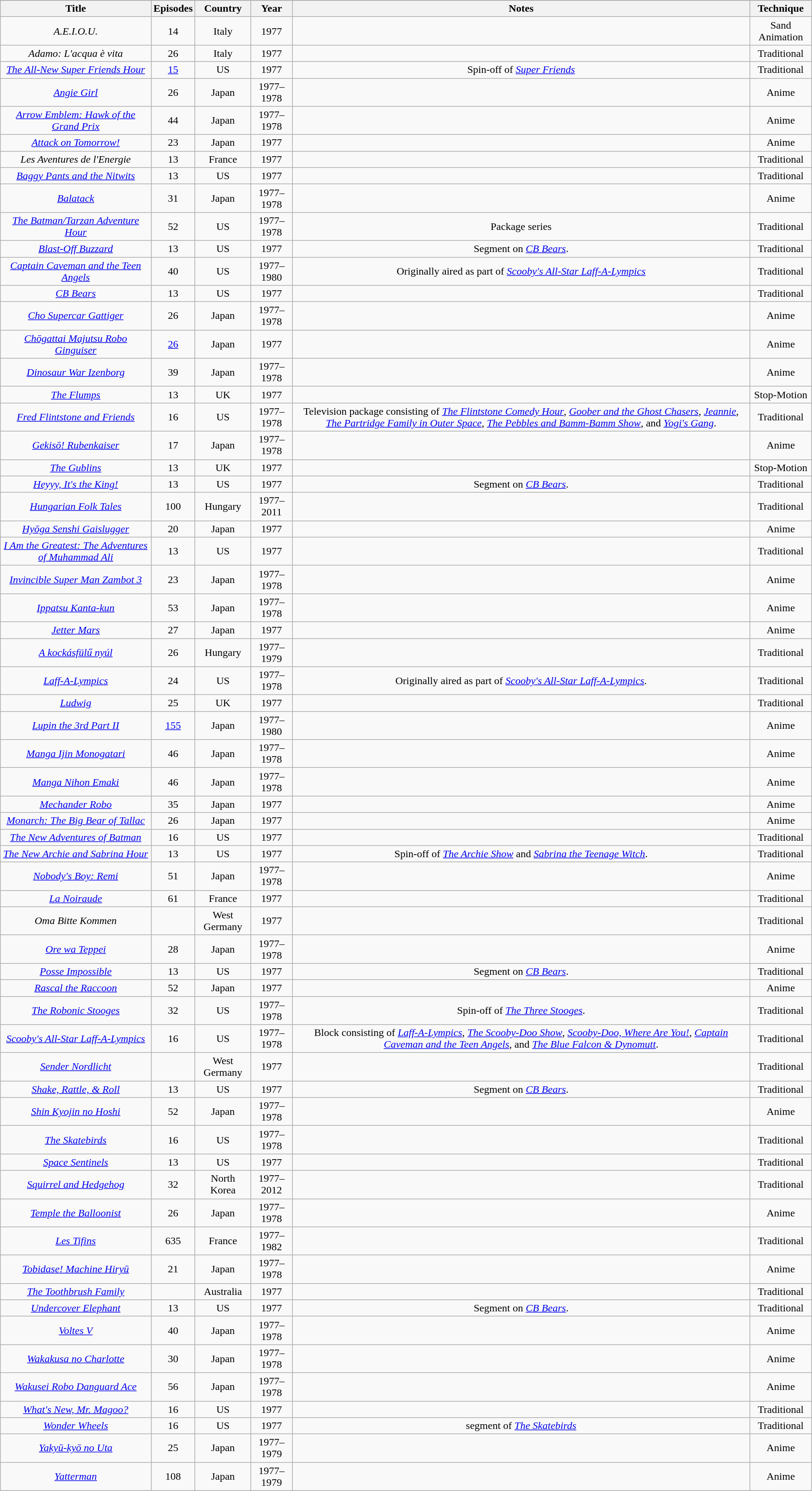<table class="wikitable sortable" style="text-align:center;">
<tr>
</tr>
<tr>
<th scope="col">Title</th>
<th scope="col">Episodes</th>
<th scope="col">Country</th>
<th scope="col">Year</th>
<th scope="col">Notes</th>
<th scope="col">Technique</th>
</tr>
<tr>
<td><em>A.E.I.O.U.</em></td>
<td>14</td>
<td>Italy</td>
<td>1977</td>
<td></td>
<td>Sand Animation</td>
</tr>
<tr>
<td><em>Adamo: L'acqua è vita</em></td>
<td>26</td>
<td>Italy</td>
<td>1977</td>
<td></td>
<td>Traditional</td>
</tr>
<tr>
<td data-sort-value="All-New Super Friends Hour"><em><a href='#'>The All-New Super Friends Hour</a></em></td>
<td><a href='#'>15</a></td>
<td>US</td>
<td>1977</td>
<td>Spin-off of <em><a href='#'>Super Friends</a></em></td>
<td>Traditional</td>
</tr>
<tr>
<td><em><a href='#'>Angie Girl</a></em></td>
<td>26</td>
<td>Japan</td>
<td>1977–1978</td>
<td></td>
<td>Anime</td>
</tr>
<tr>
<td><em><a href='#'>Arrow Emblem: Hawk of the Grand Prix</a></em></td>
<td>44</td>
<td>Japan</td>
<td>1977–1978</td>
<td></td>
<td>Anime</td>
</tr>
<tr>
<td><em><a href='#'>Attack on Tomorrow!</a></em></td>
<td>23</td>
<td>Japan</td>
<td>1977</td>
<td></td>
<td>Anime</td>
</tr>
<tr>
<td data-sort-value="Aventures de l'Energie"><em>Les Aventures de l'Energie</em></td>
<td>13</td>
<td>France</td>
<td>1977</td>
<td></td>
<td>Traditional</td>
</tr>
<tr>
<td><em><a href='#'>Baggy Pants and the Nitwits</a></em></td>
<td>13</td>
<td>US</td>
<td>1977</td>
<td></td>
<td>Traditional</td>
</tr>
<tr>
<td><em><a href='#'>Balatack</a></em></td>
<td>31</td>
<td>Japan</td>
<td>1977–1978</td>
<td></td>
<td>Anime</td>
</tr>
<tr>
<td data-sort-value="Batman/Tarzan Adventure Hour"><em><a href='#'>The Batman/Tarzan Adventure Hour</a></em></td>
<td>52</td>
<td>US</td>
<td>1977–1978</td>
<td>Package series</td>
<td>Traditional</td>
</tr>
<tr>
<td><em><a href='#'>Blast-Off Buzzard</a></em></td>
<td>13</td>
<td>US</td>
<td>1977</td>
<td>Segment on <em><a href='#'>CB Bears</a></em>.</td>
<td>Traditional</td>
</tr>
<tr>
<td><em><a href='#'>Captain Caveman and the Teen Angels</a></em></td>
<td>40</td>
<td>US</td>
<td>1977–1980</td>
<td>Originally aired as part of <em><a href='#'>Scooby's All-Star Laff-A-Lympics</a></em></td>
<td>Traditional</td>
</tr>
<tr>
<td><em><a href='#'>CB Bears</a></em></td>
<td>13</td>
<td>US</td>
<td>1977</td>
<td></td>
<td>Traditional</td>
</tr>
<tr>
<td><em><a href='#'>Cho Supercar Gattiger</a></em></td>
<td>26</td>
<td>Japan</td>
<td>1977–1978</td>
<td></td>
<td>Anime</td>
</tr>
<tr>
<td><em><a href='#'>Chōgattai Majutsu Robo Ginguiser</a></em></td>
<td><a href='#'>26</a></td>
<td>Japan</td>
<td>1977</td>
<td></td>
<td>Anime</td>
</tr>
<tr>
<td><em><a href='#'>Dinosaur War Izenborg</a></em></td>
<td>39</td>
<td>Japan</td>
<td>1977–1978</td>
<td></td>
<td>Anime</td>
</tr>
<tr>
<td data-sort-value="Flumps"><em><a href='#'>The Flumps</a></em></td>
<td>13</td>
<td>UK</td>
<td>1977</td>
<td></td>
<td>Stop-Motion</td>
</tr>
<tr>
<td><em><a href='#'>Fred Flintstone and Friends</a></em></td>
<td>16</td>
<td>US</td>
<td>1977–1978</td>
<td>Television package consisting of <em><a href='#'>The Flintstone Comedy Hour</a></em>, <em><a href='#'>Goober and the Ghost Chasers</a></em>, <em><a href='#'>Jeannie</a></em>, <em><a href='#'>The Partridge Family in Outer Space</a></em>, <em><a href='#'>The Pebbles and Bamm-Bamm Show</a></em>, and <em><a href='#'>Yogi's Gang</a></em>.</td>
<td>Traditional</td>
</tr>
<tr>
<td><em><a href='#'>Gekisō! Rubenkaiser</a></em></td>
<td>17</td>
<td>Japan</td>
<td>1977–1978</td>
<td></td>
<td>Anime</td>
</tr>
<tr>
<td data-sort-value="Gublins"><em><a href='#'>The Gublins</a></em></td>
<td>13</td>
<td>UK</td>
<td>1977</td>
<td></td>
<td>Stop-Motion</td>
</tr>
<tr>
<td><em><a href='#'>Heyyy, It's the King!</a></em></td>
<td>13</td>
<td>US</td>
<td>1977</td>
<td>Segment on <em><a href='#'>CB Bears</a></em>.</td>
<td>Traditional</td>
</tr>
<tr>
<td><em><a href='#'>Hungarian Folk Tales</a></em></td>
<td>100</td>
<td>Hungary</td>
<td>1977–2011</td>
<td></td>
<td>Traditional</td>
</tr>
<tr>
<td><em><a href='#'>Hyōga Senshi Gaislugger</a></em></td>
<td>20</td>
<td>Japan</td>
<td>1977</td>
<td></td>
<td>Anime</td>
</tr>
<tr>
<td><em><a href='#'>I Am the Greatest: The Adventures of Muhammad Ali</a></em></td>
<td>13</td>
<td>US</td>
<td>1977</td>
<td></td>
<td>Traditional</td>
</tr>
<tr>
<td><em><a href='#'>Invincible Super Man Zambot 3</a></em></td>
<td>23</td>
<td>Japan</td>
<td>1977–1978</td>
<td></td>
<td>Anime</td>
</tr>
<tr>
<td><em><a href='#'>Ippatsu Kanta-kun</a></em></td>
<td>53</td>
<td>Japan</td>
<td>1977–1978</td>
<td></td>
<td>Anime</td>
</tr>
<tr>
<td><em><a href='#'>Jetter Mars</a></em></td>
<td>27</td>
<td>Japan</td>
<td>1977</td>
<td></td>
<td>Anime</td>
</tr>
<tr>
<td data-sort-value="Kockásfülű nyúl"><em><a href='#'>A kockásfülű nyúl</a></em></td>
<td>26</td>
<td>Hungary</td>
<td>1977–1979</td>
<td></td>
<td>Traditional</td>
</tr>
<tr>
<td><em><a href='#'>Laff-A-Lympics</a></em></td>
<td>24</td>
<td>US</td>
<td>1977–1978</td>
<td>Originally aired as part of <em><a href='#'>Scooby's All-Star Laff-A-Lympics</a></em>.</td>
<td>Traditional</td>
</tr>
<tr>
<td><em><a href='#'>Ludwig</a></em></td>
<td>25</td>
<td>UK</td>
<td>1977</td>
<td></td>
<td>Traditional</td>
</tr>
<tr>
<td><em><a href='#'>Lupin the 3rd Part II</a></em></td>
<td><a href='#'>155</a></td>
<td>Japan</td>
<td>1977–1980</td>
<td></td>
<td>Anime</td>
</tr>
<tr>
<td><em><a href='#'>Manga Ijin Monogatari</a></em></td>
<td>46</td>
<td>Japan</td>
<td>1977–1978</td>
<td></td>
<td>Anime</td>
</tr>
<tr>
<td><em><a href='#'>Manga Nihon Emaki</a></em></td>
<td>46</td>
<td>Japan</td>
<td>1977–1978</td>
<td></td>
<td>Anime</td>
</tr>
<tr>
<td><em><a href='#'>Mechander Robo</a></em></td>
<td>35</td>
<td>Japan</td>
<td>1977</td>
<td></td>
<td>Anime</td>
</tr>
<tr>
<td><em><a href='#'>Monarch: The Big Bear of Tallac</a></em></td>
<td>26</td>
<td>Japan</td>
<td>1977</td>
<td></td>
<td>Anime</td>
</tr>
<tr>
<td data-sort-value="New Adventures of Batman"><em><a href='#'>The New Adventures of Batman</a></em></td>
<td>16</td>
<td>US</td>
<td>1977</td>
<td></td>
<td>Traditional</td>
</tr>
<tr>
<td data-sort-value="New Archie and Sabrina Hour"><em><a href='#'>The New Archie and Sabrina Hour</a></em></td>
<td>13</td>
<td>US</td>
<td>1977</td>
<td>Spin-off of <em><a href='#'>The Archie Show</a></em> and <em><a href='#'>Sabrina the Teenage Witch</a></em>.</td>
<td>Traditional</td>
</tr>
<tr>
<td><em><a href='#'>Nobody's Boy: Remi</a></em></td>
<td>51</td>
<td>Japan</td>
<td>1977–1978</td>
<td></td>
<td>Anime</td>
</tr>
<tr>
<td data-sort-value="Noiraude"><em><a href='#'>La Noiraude</a></em></td>
<td>61</td>
<td>France</td>
<td>1977</td>
<td></td>
<td>Traditional</td>
</tr>
<tr>
<td><em>Oma Bitte Kommen</em></td>
<td></td>
<td>West Germany</td>
<td>1977</td>
<td></td>
<td>Traditional</td>
</tr>
<tr>
<td><em><a href='#'>Ore wa Teppei</a></em></td>
<td>28</td>
<td>Japan</td>
<td>1977–1978</td>
<td></td>
<td>Anime</td>
</tr>
<tr>
<td><em><a href='#'>Posse Impossible</a></em></td>
<td>13</td>
<td>US</td>
<td>1977</td>
<td>Segment on <em><a href='#'>CB Bears</a></em>.</td>
<td>Traditional</td>
</tr>
<tr>
<td><em><a href='#'>Rascal the Raccoon</a></em></td>
<td>52</td>
<td>Japan</td>
<td>1977</td>
<td></td>
<td>Anime</td>
</tr>
<tr>
<td data-sort-value="Robonic Stooges"><em><a href='#'>The Robonic Stooges</a></em></td>
<td>32</td>
<td>US</td>
<td>1977–1978</td>
<td>Spin-off of <em><a href='#'>The Three Stooges</a></em>.</td>
<td>Traditional</td>
</tr>
<tr>
<td><em><a href='#'>Scooby's All-Star Laff-A-Lympics</a></em></td>
<td>16</td>
<td>US</td>
<td>1977–1978</td>
<td>Block consisting of <em><a href='#'>Laff-A-Lympics</a></em>, <em><a href='#'>The Scooby-Doo Show</a></em>, <em><a href='#'>Scooby-Doo, Where Are You!</a></em>, <em><a href='#'>Captain Caveman and the Teen Angels</a></em>, and <em><a href='#'>The Blue Falcon & Dynomutt</a></em>.</td>
<td>Traditional</td>
</tr>
<tr>
<td><em><a href='#'>Sender Nordlicht</a></em></td>
<td></td>
<td>West Germany</td>
<td>1977</td>
<td></td>
<td>Traditional</td>
</tr>
<tr>
<td><em><a href='#'>Shake, Rattle, & Roll</a></em></td>
<td>13</td>
<td>US</td>
<td>1977</td>
<td>Segment on <em><a href='#'>CB Bears</a></em>.</td>
<td>Traditional</td>
</tr>
<tr>
<td><em><a href='#'>Shin Kyojin no Hoshi</a></em></td>
<td>52</td>
<td>Japan</td>
<td>1977–1978</td>
<td></td>
<td>Anime</td>
</tr>
<tr>
<td data-sort-value="Skatebirds"><em><a href='#'>The Skatebirds</a></em></td>
<td>16</td>
<td>US</td>
<td>1977–1978</td>
<td></td>
<td>Traditional</td>
</tr>
<tr>
<td><em><a href='#'>Space Sentinels</a></em></td>
<td>13</td>
<td>US</td>
<td>1977</td>
<td></td>
<td>Traditional</td>
</tr>
<tr>
<td><em><a href='#'>Squirrel and Hedgehog</a></em></td>
<td>32</td>
<td>North Korea</td>
<td>1977–2012</td>
<td></td>
<td>Traditional</td>
</tr>
<tr>
<td><em><a href='#'>Temple the Balloonist</a></em></td>
<td>26</td>
<td>Japan</td>
<td>1977–1978</td>
<td></td>
<td>Anime</td>
</tr>
<tr>
<td data-sort-value="Tifins"><em><a href='#'>Les Tifins</a></em></td>
<td>635</td>
<td>France</td>
<td>1977–1982</td>
<td></td>
<td>Traditional</td>
</tr>
<tr>
<td><em><a href='#'>Tobidase! Machine Hiryū</a></em></td>
<td>21</td>
<td>Japan</td>
<td>1977–1978</td>
<td></td>
<td>Anime</td>
</tr>
<tr>
<td data-sort-value="Toothbrush Family"><em><a href='#'>The Toothbrush Family</a></em></td>
<td></td>
<td>Australia</td>
<td>1977</td>
<td></td>
<td>Traditional</td>
</tr>
<tr>
<td><em><a href='#'>Undercover Elephant</a></em></td>
<td>13</td>
<td>US</td>
<td>1977</td>
<td>Segment on <em><a href='#'>CB Bears</a></em>.</td>
<td>Traditional</td>
</tr>
<tr>
<td><em><a href='#'>Voltes V</a></em></td>
<td>40</td>
<td>Japan</td>
<td>1977–1978</td>
<td></td>
<td>Anime</td>
</tr>
<tr>
<td><em><a href='#'>Wakakusa no Charlotte</a></em></td>
<td>30</td>
<td>Japan</td>
<td>1977–1978</td>
<td></td>
<td>Anime</td>
</tr>
<tr>
<td><em><a href='#'>Wakusei Robo Danguard Ace</a></em></td>
<td>56</td>
<td>Japan</td>
<td>1977–1978</td>
<td></td>
<td>Anime</td>
</tr>
<tr>
<td><em><a href='#'>What's New, Mr. Magoo?</a></em></td>
<td>16</td>
<td>US</td>
<td>1977</td>
<td></td>
<td>Traditional</td>
</tr>
<tr>
<td><em><a href='#'>Wonder Wheels</a></em></td>
<td>16</td>
<td>US</td>
<td>1977</td>
<td>segment of <em><a href='#'>The Skatebirds</a></em></td>
<td>Traditional</td>
</tr>
<tr>
<td><em><a href='#'>Yakyū-kyō no Uta</a></em></td>
<td>25</td>
<td>Japan</td>
<td>1977–1979</td>
<td></td>
<td>Anime</td>
</tr>
<tr>
<td><em><a href='#'>Yatterman</a></em></td>
<td>108</td>
<td>Japan</td>
<td>1977–1979</td>
<td></td>
<td>Anime</td>
</tr>
</table>
